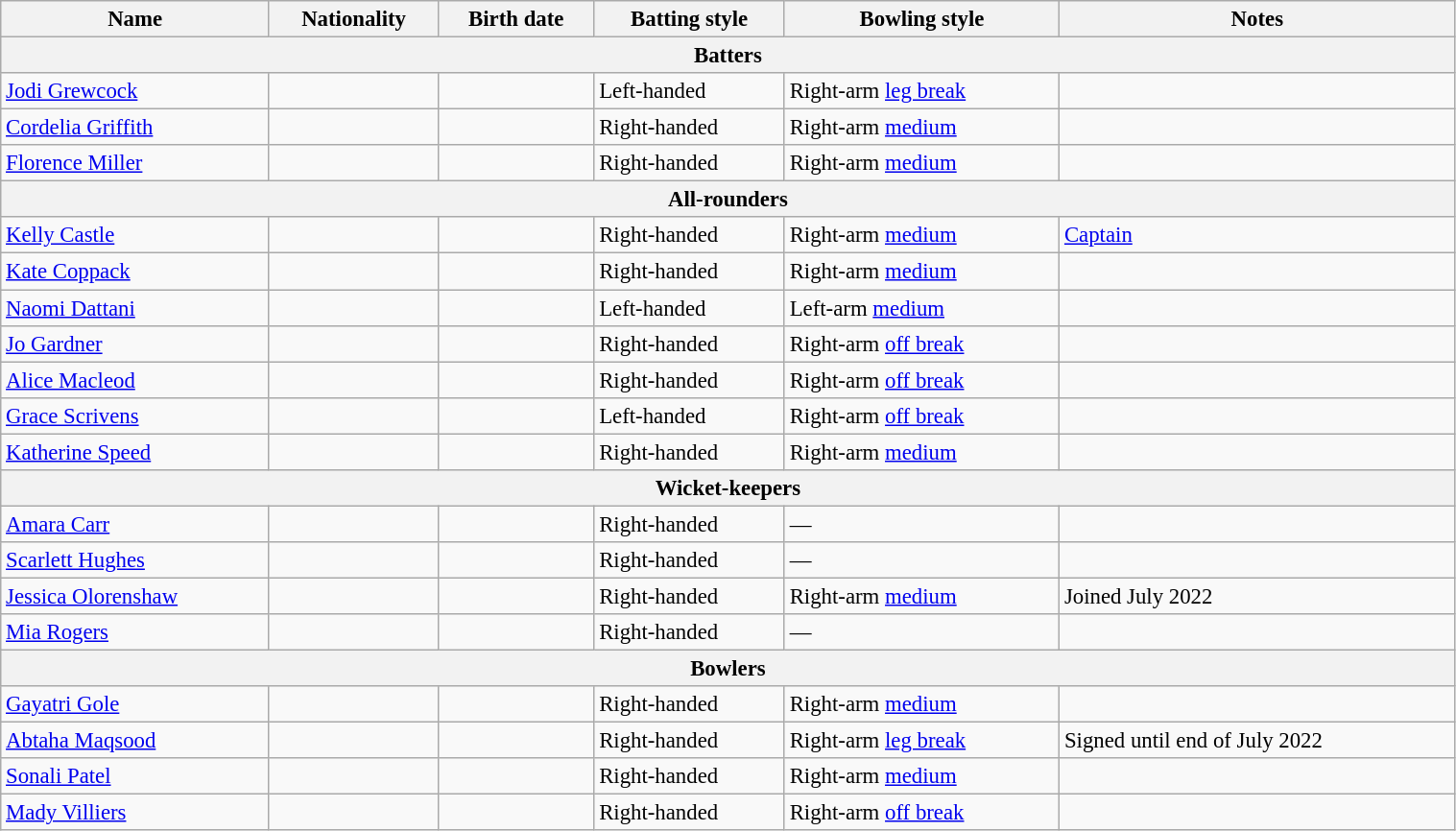<table class="wikitable"  style="font-size:95%; width:80%;">
<tr>
<th>Name</th>
<th>Nationality</th>
<th>Birth date</th>
<th>Batting style</th>
<th>Bowling style</th>
<th>Notes</th>
</tr>
<tr>
<th colspan="7">Batters</th>
</tr>
<tr>
<td><a href='#'>Jodi Grewcock</a></td>
<td></td>
<td></td>
<td>Left-handed</td>
<td>Right-arm <a href='#'>leg break</a></td>
<td></td>
</tr>
<tr>
<td><a href='#'>Cordelia Griffith</a></td>
<td></td>
<td></td>
<td>Right-handed</td>
<td>Right-arm <a href='#'>medium</a></td>
<td></td>
</tr>
<tr>
<td><a href='#'>Florence Miller</a></td>
<td></td>
<td></td>
<td>Right-handed</td>
<td>Right-arm <a href='#'>medium</a></td>
<td></td>
</tr>
<tr>
<th colspan="7">All-rounders</th>
</tr>
<tr>
<td><a href='#'>Kelly Castle</a></td>
<td></td>
<td></td>
<td>Right-handed</td>
<td>Right-arm <a href='#'>medium</a></td>
<td><a href='#'>Captain</a></td>
</tr>
<tr>
<td><a href='#'>Kate Coppack</a></td>
<td></td>
<td></td>
<td>Right-handed</td>
<td>Right-arm <a href='#'>medium</a></td>
<td></td>
</tr>
<tr>
<td><a href='#'>Naomi Dattani</a></td>
<td></td>
<td></td>
<td>Left-handed</td>
<td>Left-arm <a href='#'>medium</a></td>
<td></td>
</tr>
<tr>
<td><a href='#'>Jo Gardner</a></td>
<td></td>
<td></td>
<td>Right-handed</td>
<td>Right-arm <a href='#'>off break</a></td>
<td></td>
</tr>
<tr>
<td><a href='#'>Alice Macleod</a></td>
<td></td>
<td></td>
<td>Right-handed</td>
<td>Right-arm <a href='#'>off break</a></td>
<td></td>
</tr>
<tr>
<td><a href='#'>Grace Scrivens</a></td>
<td></td>
<td></td>
<td>Left-handed</td>
<td>Right-arm <a href='#'>off break</a></td>
<td></td>
</tr>
<tr>
<td><a href='#'>Katherine Speed</a></td>
<td></td>
<td></td>
<td>Right-handed</td>
<td>Right-arm <a href='#'>medium</a></td>
<td></td>
</tr>
<tr>
<th colspan="7">Wicket-keepers</th>
</tr>
<tr>
<td><a href='#'>Amara Carr</a></td>
<td></td>
<td></td>
<td>Right-handed</td>
<td>—</td>
<td></td>
</tr>
<tr>
<td><a href='#'>Scarlett Hughes</a></td>
<td></td>
<td></td>
<td>Right-handed</td>
<td>—</td>
<td></td>
</tr>
<tr>
<td><a href='#'>Jessica Olorenshaw</a></td>
<td></td>
<td></td>
<td>Right-handed</td>
<td>Right-arm <a href='#'>medium</a></td>
<td>Joined July 2022</td>
</tr>
<tr>
<td><a href='#'>Mia Rogers</a></td>
<td></td>
<td></td>
<td>Right-handed</td>
<td>—</td>
<td></td>
</tr>
<tr>
<th colspan="7">Bowlers</th>
</tr>
<tr>
<td><a href='#'>Gayatri Gole</a></td>
<td></td>
<td></td>
<td>Right-handed</td>
<td>Right-arm <a href='#'>medium</a></td>
<td></td>
</tr>
<tr>
<td><a href='#'>Abtaha Maqsood</a></td>
<td></td>
<td></td>
<td>Right-handed</td>
<td>Right-arm <a href='#'>leg break</a></td>
<td>Signed until end of July 2022</td>
</tr>
<tr>
<td><a href='#'>Sonali Patel</a></td>
<td></td>
<td></td>
<td>Right-handed</td>
<td>Right-arm <a href='#'>medium</a></td>
<td></td>
</tr>
<tr>
<td><a href='#'>Mady Villiers</a></td>
<td></td>
<td></td>
<td>Right-handed</td>
<td>Right-arm <a href='#'>off break</a></td>
<td></td>
</tr>
</table>
